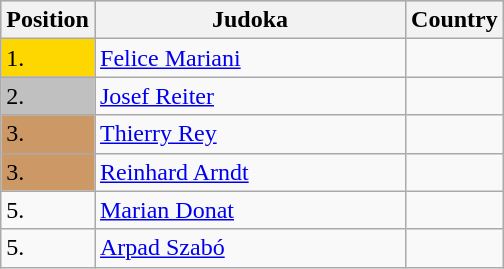<table class=wikitable>
<tr style="background:#ccc;">
<th width=10>Position</th>
<th width=200>Judoka</th>
<th width=10>Country</th>
</tr>
<tr>
<td bgcolor=gold>1.</td>
<td><a href='#'>Felice Mariani</a></td>
<td></td>
</tr>
<tr>
<td style="background:silver;">2.</td>
<td><a href='#'>Josef Reiter</a></td>
<td></td>
</tr>
<tr>
<td style="background:#c96;">3.</td>
<td><a href='#'>Thierry Rey</a></td>
<td></td>
</tr>
<tr>
<td style="background:#c96;">3.</td>
<td><a href='#'>Reinhard Arndt</a></td>
<td></td>
</tr>
<tr>
<td>5.</td>
<td><a href='#'>Marian Donat</a></td>
<td></td>
</tr>
<tr>
<td>5.</td>
<td><a href='#'>Arpad Szabó</a></td>
<td></td>
</tr>
</table>
